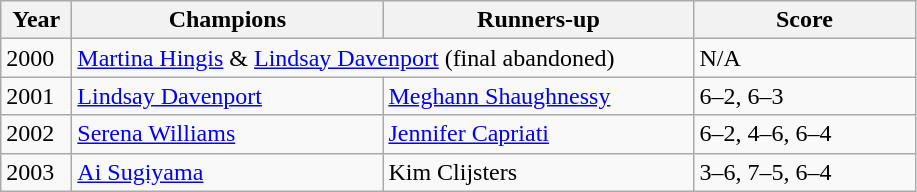<table class="wikitable">
<tr>
<th style="width:40px">Year</th>
<th style="width:200px">Champions</th>
<th style="width:200px">Runners-up</th>
<th style="width:140px" class="unsortable">Score</th>
</tr>
<tr>
<td>2000</td>
<td colspan=2> <a href='#'>Martina Hingis</a> &  <a href='#'>Lindsay Davenport</a> (final abandoned)</td>
<td>N/A</td>
</tr>
<tr>
<td>2001</td>
<td> <a href='#'>Lindsay Davenport</a></td>
<td> <a href='#'>Meghann Shaughnessy</a></td>
<td>6–2, 6–3</td>
</tr>
<tr>
<td>2002</td>
<td> <a href='#'>Serena Williams</a></td>
<td> <a href='#'>Jennifer Capriati</a></td>
<td>6–2, 4–6, 6–4</td>
</tr>
<tr>
<td>2003</td>
<td> <a href='#'>Ai Sugiyama</a></td>
<td> Kim Clijsters</td>
<td>3–6, 7–5, 6–4</td>
</tr>
</table>
